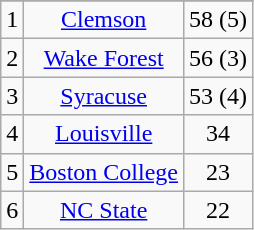<table class="wikitable" style="display: inline-table; text-align: center;">
<tr align="center">
</tr>
<tr align="center">
<td>1</td>
<td><a href='#'>Clemson</a></td>
<td>58 (5)</td>
</tr>
<tr>
<td>2</td>
<td><a href='#'>Wake Forest</a></td>
<td>56 (3)</td>
</tr>
<tr>
<td>3</td>
<td><a href='#'>Syracuse</a></td>
<td>53 (4)</td>
</tr>
<tr>
<td>4</td>
<td><a href='#'>Louisville</a></td>
<td>34</td>
</tr>
<tr>
<td>5</td>
<td><a href='#'>Boston College</a></td>
<td>23</td>
</tr>
<tr>
<td>6</td>
<td><a href='#'>NC State</a></td>
<td>22</td>
</tr>
</table>
